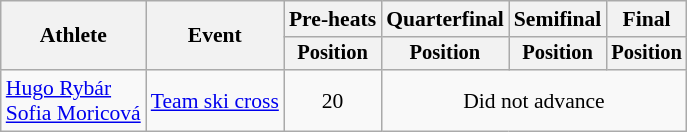<table class="wikitable" style="font-size:90%">
<tr>
<th rowspan="2">Athlete</th>
<th rowspan="2">Event</th>
<th>Pre-heats</th>
<th>Quarterfinal</th>
<th>Semifinal</th>
<th>Final</th>
</tr>
<tr style="font-size:95%">
<th>Position</th>
<th>Position</th>
<th>Position</th>
<th>Position</th>
</tr>
<tr align=center>
<td align=left><a href='#'>Hugo Rybár</a><br><a href='#'>Sofia Moricová</a></td>
<td align=left><a href='#'>Team ski cross</a></td>
<td>20</td>
<td colspan=3>Did not advance</td>
</tr>
</table>
